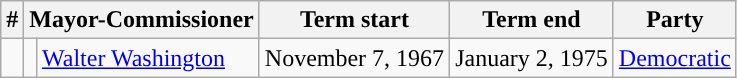<table class="wikitable">
<tr>
<th>#</th>
<th colspan=2>Mayor-Commissioner</th>
<th>Term start</th>
<th>Term end</th>
<th>Party</th>
</tr>
<tr>
<td ! style="background: "></td>
<td></td>
<td><a href='#'>Walter Washington</a></td>
<td>November 7, 1967</td>
<td>January 2, 1975</td>
<td><a href='#'>Democratic</a></td>
</tr>
</table>
